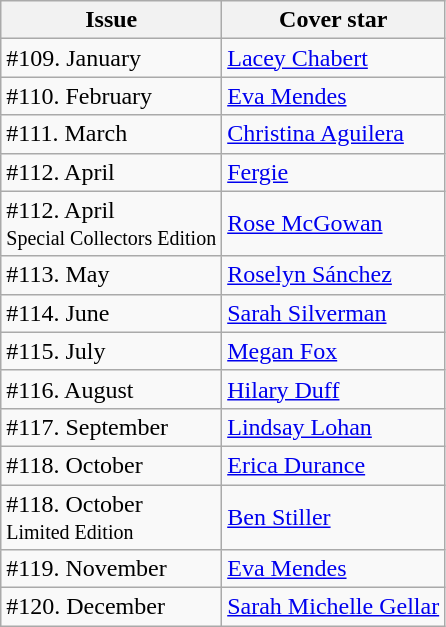<table class="sortable wikitable">
<tr>
<th>Issue</th>
<th>Cover star</th>
</tr>
<tr>
<td>#109. January</td>
<td><a href='#'>Lacey Chabert</a></td>
</tr>
<tr>
<td>#110. February</td>
<td><a href='#'>Eva Mendes</a></td>
</tr>
<tr>
<td>#111. March</td>
<td><a href='#'>Christina Aguilera</a></td>
</tr>
<tr>
<td>#112. April</td>
<td><a href='#'>Fergie</a></td>
</tr>
<tr>
<td>#112. April<br><small>Special Collectors Edition</small></td>
<td><a href='#'>Rose McGowan</a></td>
</tr>
<tr>
<td>#113. May</td>
<td><a href='#'>Roselyn Sánchez</a></td>
</tr>
<tr>
<td>#114. June</td>
<td><a href='#'>Sarah Silverman</a></td>
</tr>
<tr>
<td>#115. July</td>
<td><a href='#'>Megan Fox</a></td>
</tr>
<tr>
<td>#116. August</td>
<td><a href='#'>Hilary Duff</a></td>
</tr>
<tr>
<td>#117. September</td>
<td><a href='#'>Lindsay Lohan</a></td>
</tr>
<tr>
<td>#118. October</td>
<td><a href='#'>Erica Durance</a></td>
</tr>
<tr>
<td>#118. October<br><small>Limited Edition</small></td>
<td><a href='#'>Ben Stiller</a></td>
</tr>
<tr>
<td>#119. November</td>
<td><a href='#'>Eva Mendes</a></td>
</tr>
<tr>
<td>#120. December</td>
<td><a href='#'>Sarah Michelle Gellar</a></td>
</tr>
</table>
